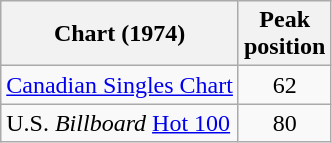<table class="wikitable sortable">
<tr>
<th>Chart (1974)</th>
<th>Peak<br>position</th>
</tr>
<tr>
<td><a href='#'>Canadian Singles Chart</a></td>
<td style="text-align:center;">62</td>
</tr>
<tr>
<td>U.S. <em>Billboard</em> <a href='#'>Hot 100</a></td>
<td style="text-align:center;">80</td>
</tr>
</table>
